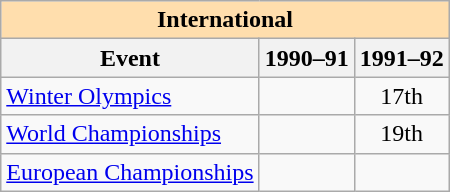<table class="wikitable" style="text-align:center">
<tr>
<th style="background-color: #ffdead; " colspan=3 align=center>International</th>
</tr>
<tr>
<th>Event</th>
<th>1990–91</th>
<th>1991–92</th>
</tr>
<tr>
<td align=left><a href='#'>Winter Olympics</a></td>
<td></td>
<td>17th</td>
</tr>
<tr>
<td align=left><a href='#'>World Championships</a></td>
<td></td>
<td>19th</td>
</tr>
<tr>
<td align=left><a href='#'>European Championships</a></td>
<td></td>
</tr>
</table>
